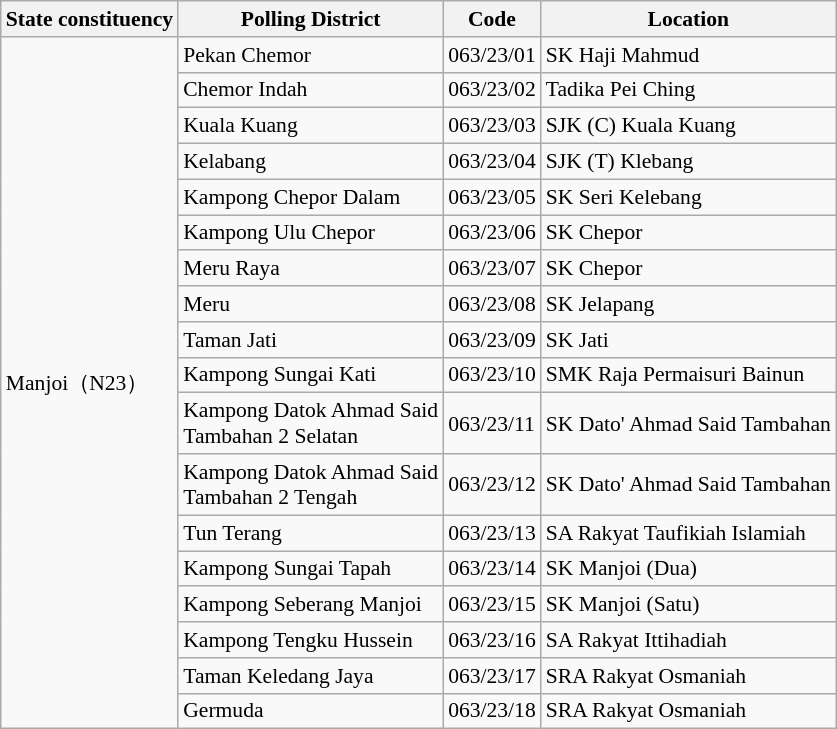<table class="wikitable sortable mw-collapsible" style="white-space:nowrap;font-size:90%">
<tr>
<th>State constituency</th>
<th>Polling District</th>
<th>Code</th>
<th>Location</th>
</tr>
<tr>
<td rowspan="18">Manjoi（N23）</td>
<td>Pekan Chemor</td>
<td>063/23/01</td>
<td>SK Haji Mahmud</td>
</tr>
<tr>
<td>Chemor Indah</td>
<td>063/23/02</td>
<td>Tadika Pei Ching</td>
</tr>
<tr>
<td>Kuala Kuang</td>
<td>063/23/03</td>
<td>SJK (C) Kuala Kuang</td>
</tr>
<tr>
<td>Kelabang</td>
<td>063/23/04</td>
<td>SJK (T) Klebang</td>
</tr>
<tr>
<td>Kampong Chepor Dalam</td>
<td>063/23/05</td>
<td>SK Seri Kelebang</td>
</tr>
<tr>
<td>Kampong Ulu Chepor</td>
<td>063/23/06</td>
<td>SK Chepor</td>
</tr>
<tr>
<td>Meru Raya</td>
<td>063/23/07</td>
<td>SK Chepor</td>
</tr>
<tr>
<td>Meru</td>
<td>063/23/08</td>
<td>SK Jelapang</td>
</tr>
<tr>
<td>Taman Jati</td>
<td>063/23/09</td>
<td>SK Jati</td>
</tr>
<tr>
<td>Kampong Sungai Kati</td>
<td>063/23/10</td>
<td>SMK Raja Permaisuri Bainun</td>
</tr>
<tr>
<td>Kampong Datok Ahmad Said<br>Tambahan 2 Selatan</td>
<td>063/23/11</td>
<td>SK Dato' Ahmad Said Tambahan</td>
</tr>
<tr>
<td>Kampong Datok Ahmad Said<br>Tambahan 2 Tengah</td>
<td>063/23/12</td>
<td>SK Dato' Ahmad Said Tambahan</td>
</tr>
<tr>
<td>Tun Terang</td>
<td>063/23/13</td>
<td>SA Rakyat Taufikiah Islamiah</td>
</tr>
<tr>
<td>Kampong Sungai Tapah</td>
<td>063/23/14</td>
<td>SK Manjoi (Dua)</td>
</tr>
<tr>
<td>Kampong Seberang Manjoi</td>
<td>063/23/15</td>
<td>SK Manjoi (Satu)</td>
</tr>
<tr>
<td>Kampong Tengku Hussein</td>
<td>063/23/16</td>
<td>SA Rakyat Ittihadiah</td>
</tr>
<tr>
<td>Taman Keledang Jaya</td>
<td>063/23/17</td>
<td>SRA Rakyat Osmaniah</td>
</tr>
<tr>
<td>Germuda</td>
<td>063/23/18</td>
<td>SRA Rakyat Osmaniah</td>
</tr>
</table>
